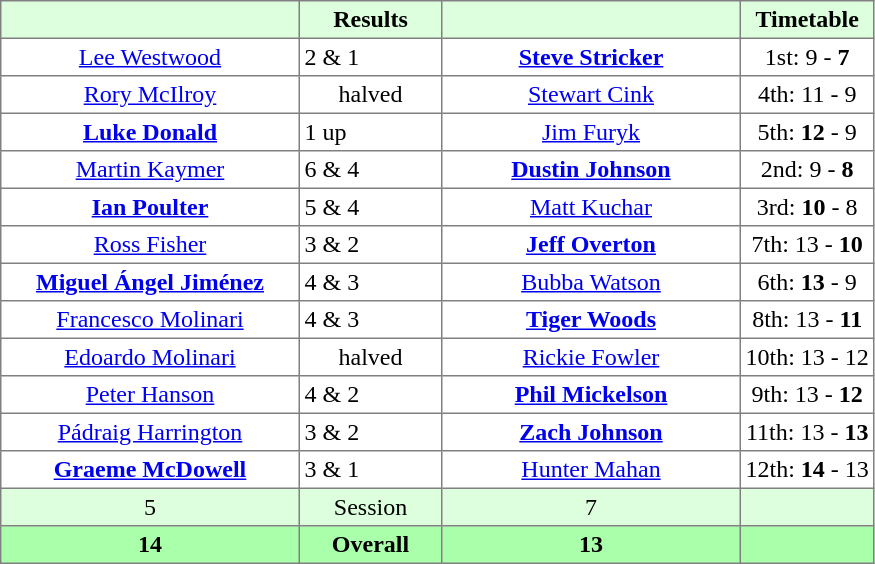<table border="1" cellpadding="3" style="border-collapse: collapse; text-align:center;">
<tr style="background:#dfd;">
<th style="width:12em;"></th>
<th style="width:5.5em;">Results</th>
<th style="width:12em;"></th>
<th>Timetable</th>
</tr>
<tr>
<td><a href='#'>Lee Westwood</a></td>
<td align=left> 2 & 1</td>
<td><strong><a href='#'>Steve Stricker</a></strong></td>
<td>1st: 9 - <strong>7</strong></td>
</tr>
<tr>
<td><a href='#'>Rory McIlroy</a></td>
<td>halved</td>
<td><a href='#'>Stewart Cink</a></td>
<td>4th: 11 - 9</td>
</tr>
<tr>
<td><strong><a href='#'>Luke Donald</a></strong></td>
<td align=left> 1 up</td>
<td><a href='#'>Jim Furyk</a></td>
<td>5th: <strong>12</strong> - 9</td>
</tr>
<tr>
<td><a href='#'>Martin Kaymer</a></td>
<td align=left> 6 & 4</td>
<td><strong><a href='#'>Dustin Johnson</a></strong></td>
<td>2nd: 9 - <strong>8</strong></td>
</tr>
<tr>
<td><strong><a href='#'>Ian Poulter</a></strong></td>
<td align=left> 5 & 4</td>
<td><a href='#'>Matt Kuchar</a></td>
<td>3rd: <strong>10</strong> - 8</td>
</tr>
<tr>
<td><a href='#'>Ross Fisher</a></td>
<td align=left> 3 & 2</td>
<td><strong><a href='#'>Jeff Overton</a></strong></td>
<td>7th: 13 - <strong>10</strong></td>
</tr>
<tr>
<td><strong><a href='#'>Miguel Ángel Jiménez</a></strong></td>
<td align=left> 4 & 3</td>
<td><a href='#'>Bubba Watson</a></td>
<td>6th: <strong>13</strong> - 9</td>
</tr>
<tr>
<td><a href='#'>Francesco Molinari</a></td>
<td align=left> 4 & 3</td>
<td><strong><a href='#'>Tiger Woods</a></strong></td>
<td>8th: 13 - <strong>11</strong></td>
</tr>
<tr>
<td><a href='#'>Edoardo Molinari</a></td>
<td>halved</td>
<td><a href='#'>Rickie Fowler</a></td>
<td>10th: 13 - 12</td>
</tr>
<tr>
<td><a href='#'>Peter Hanson</a></td>
<td align=left> 4 & 2</td>
<td><strong><a href='#'>Phil Mickelson</a></strong></td>
<td>9th: 13 - <strong>12</strong></td>
</tr>
<tr>
<td><a href='#'>Pádraig Harrington</a></td>
<td align=left> 3 & 2</td>
<td><strong><a href='#'>Zach Johnson</a></strong></td>
<td>11th: 13 - <strong>13</strong></td>
</tr>
<tr>
<td><strong><a href='#'>Graeme McDowell</a></strong></td>
<td align=left> 3 & 1</td>
<td><a href='#'>Hunter Mahan</a></td>
<td>12th: <strong>14</strong> - 13</td>
</tr>
<tr style="background:#dfd;">
<td>5</td>
<td>Session</td>
<td>7</td>
<td></td>
</tr>
<tr style="background:#afa;">
<th>14</th>
<th>Overall</th>
<th>13</th>
<th></th>
</tr>
</table>
